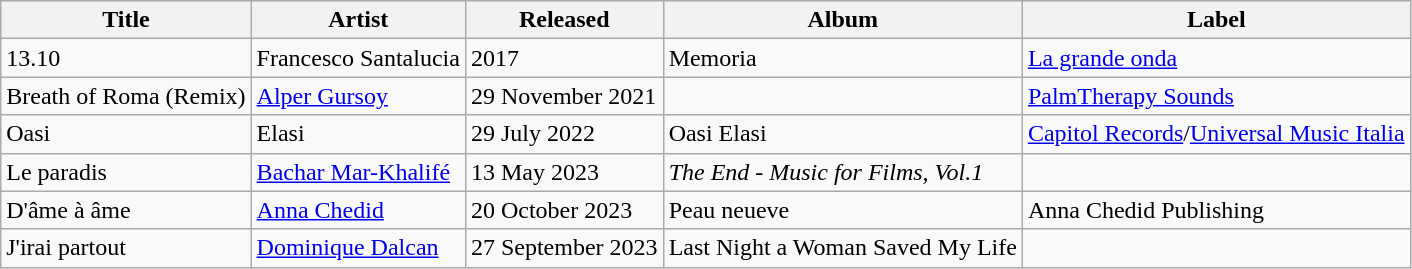<table class="wikitable">
<tr>
<th>Title</th>
<th>Artist</th>
<th>Released</th>
<th>Album</th>
<th>Label</th>
</tr>
<tr>
<td>13.10</td>
<td>Francesco Santalucia</td>
<td>2017</td>
<td>Memoria</td>
<td><a href='#'>La grande onda</a></td>
</tr>
<tr>
<td>Breath of Roma (Remix)</td>
<td><a href='#'>Alper Gursoy</a></td>
<td>29 November 2021</td>
<td></td>
<td><a href='#'>PalmTherapy Sounds</a></td>
</tr>
<tr>
<td>Oasi</td>
<td>Elasi</td>
<td>29 July 2022</td>
<td>Oasi Elasi</td>
<td><a href='#'>Capitol Records</a>/<a href='#'>Universal Music Italia</a></td>
</tr>
<tr>
<td>Le paradis</td>
<td><a href='#'>Bachar Mar-Khalifé</a></td>
<td>13 May 2023</td>
<td><em>The End - Music for Films, Vol.1</em></td>
<td></td>
</tr>
<tr>
<td>D'âme à âme</td>
<td><a href='#'>Anna Chedid</a></td>
<td>20 October 2023</td>
<td>Peau neueve</td>
<td>Anna Chedid Publishing</td>
</tr>
<tr>
<td>J'irai partout</td>
<td><a href='#'>Dominique Dalcan</a></td>
<td>27 September 2023</td>
<td>Last Night a Woman Saved My Life</td>
<td></td>
</tr>
</table>
